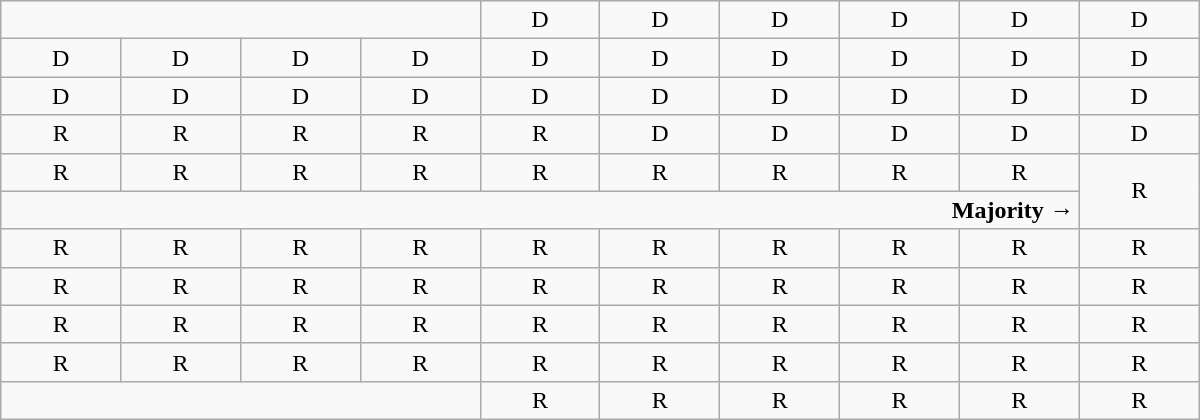<table class="wikitable" style="text-align:center" width=800px>
<tr>
<td colspan=4></td>
<td>D</td>
<td>D</td>
<td>D</td>
<td>D</td>
<td>D</td>
<td>D</td>
</tr>
<tr>
<td width=50px >D</td>
<td width=50px >D</td>
<td width=50px >D</td>
<td width=50px >D</td>
<td width=50px >D</td>
<td width=50px >D</td>
<td width=50px >D</td>
<td width=50px >D</td>
<td width=50px >D</td>
<td width=50px >D</td>
</tr>
<tr>
<td>D</td>
<td>D</td>
<td>D<br></td>
<td>D<br></td>
<td>D<br></td>
<td>D<br></td>
<td>D<br></td>
<td>D<br></td>
<td>D<br></td>
<td>D<br></td>
</tr>
<tr>
<td>R<br></td>
<td>R<br></td>
<td>R<br></td>
<td>R<br></td>
<td>R<br></td>
<td>D<br></td>
<td>D<br></td>
<td>D<br></td>
<td>D<br></td>
<td>D<br></td>
</tr>
<tr>
<td>R<br></td>
<td>R<br></td>
<td>R<br></td>
<td>R<br></td>
<td>R<br></td>
<td>R<br></td>
<td>R<br></td>
<td>R<br></td>
<td>R<br></td>
<td rowspan=2 >R<br></td>
</tr>
<tr style="height:1em">
<td colspan=9 align=right><strong>Majority →</strong></td>
</tr>
<tr style="height:1em">
<td>R</td>
<td>R</td>
<td>R</td>
<td>R</td>
<td>R</td>
<td>R</td>
<td>R</td>
<td>R<br></td>
<td>R<br></td>
<td>R<br></td>
</tr>
<tr>
<td>R</td>
<td>R</td>
<td>R</td>
<td>R</td>
<td>R</td>
<td>R</td>
<td>R</td>
<td>R</td>
<td>R</td>
<td>R</td>
</tr>
<tr>
<td>R</td>
<td>R</td>
<td>R</td>
<td>R</td>
<td>R</td>
<td>R</td>
<td>R</td>
<td>R</td>
<td>R</td>
<td>R</td>
</tr>
<tr>
<td>R</td>
<td>R</td>
<td>R</td>
<td>R</td>
<td>R</td>
<td>R</td>
<td>R</td>
<td>R</td>
<td>R</td>
<td>R</td>
</tr>
<tr>
<td colspan=4></td>
<td>R</td>
<td>R</td>
<td>R</td>
<td>R</td>
<td>R</td>
<td>R</td>
</tr>
</table>
